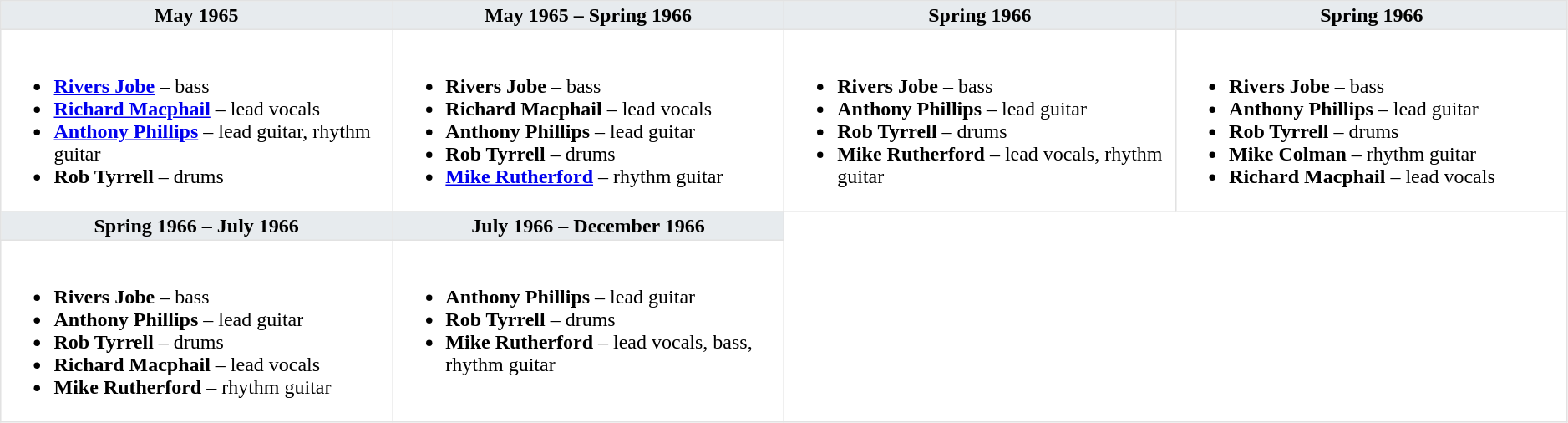<table class="toccolours" border=1 cellpadding=2 cellspacing=0 style="float: width: 375px; margin: 0 0 1em 1em; border-collapse: collapse; border: 1px solid #E2E2E2;" width=99%>
<tr>
<th bgcolor="#E7EBEE" valign=top width=25%>May 1965</th>
<th bgcolor="#E7EBEE" valign=top width=25%>May 1965 – Spring 1966</th>
<th bgcolor="#E7EBEE" valign=top width=25%>Spring 1966</th>
<th bgcolor="#E7EBEE" valign=top width=25%>Spring 1966</th>
</tr>
<tr>
<td valign=top><br><ul><li><strong><a href='#'>Rivers Jobe</a></strong> – bass</li><li><strong><a href='#'>Richard Macphail</a></strong> – lead vocals</li><li><strong><a href='#'>Anthony Phillips</a></strong> – lead guitar, rhythm guitar</li><li><strong>Rob Tyrrell</strong> – drums</li></ul></td>
<td valign=top><br><ul><li><strong>Rivers Jobe</strong> – bass</li><li><strong>Richard Macphail</strong> – lead vocals</li><li><strong>Anthony Phillips</strong> – lead guitar</li><li><strong>Rob Tyrrell</strong> – drums</li><li><strong><a href='#'>Mike Rutherford</a></strong> – rhythm guitar</li></ul></td>
<td valign=top><br><ul><li><strong>Rivers Jobe</strong> – bass</li><li><strong>Anthony Phillips</strong> – lead guitar</li><li><strong>Rob Tyrrell</strong> – drums</li><li><strong>Mike Rutherford</strong> – lead vocals, rhythm guitar</li></ul></td>
<td valign=top><br><ul><li><strong>Rivers Jobe</strong> – bass</li><li><strong>Anthony Phillips</strong> – lead guitar</li><li><strong>Rob Tyrrell</strong> – drums</li><li><strong>Mike Colman</strong> – rhythm guitar</li><li><strong>Richard Macphail</strong> – lead vocals</li></ul></td>
</tr>
<tr>
<th bgcolor="#E7EBEE" valign=top width=25%>Spring 1966 – July 1966</th>
<th bgcolor="#E7EBEE" valign=top width=25%>July 1966 – December 1966</th>
</tr>
<tr>
<td valign=top><br><ul><li><strong>Rivers Jobe</strong> – bass</li><li><strong>Anthony Phillips</strong> – lead guitar</li><li><strong>Rob Tyrrell</strong> – drums</li><li><strong>Richard Macphail</strong> – lead vocals</li><li><strong>Mike Rutherford</strong> – rhythm guitar</li></ul></td>
<td valign=top><br><ul><li><strong>Anthony Phillips</strong> – lead guitar</li><li><strong>Rob Tyrrell</strong> – drums</li><li><strong>Mike Rutherford</strong> – lead vocals, bass, rhythm guitar</li></ul></td>
</tr>
</table>
